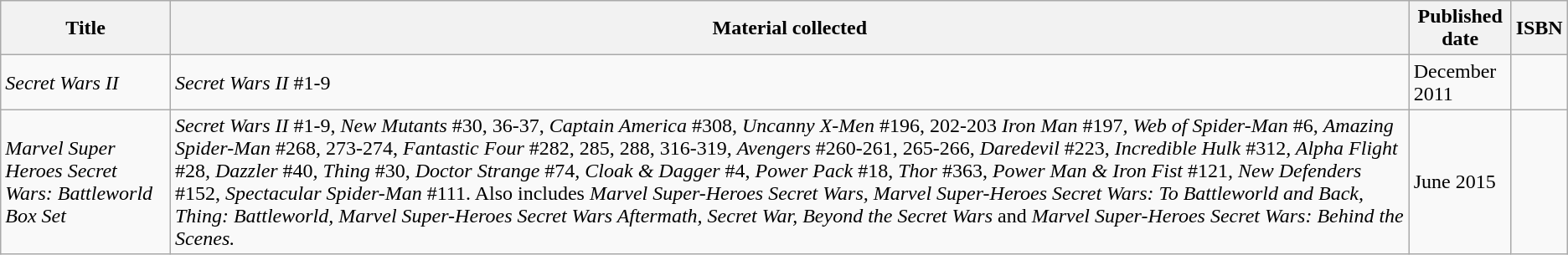<table class="wikitable">
<tr>
<th>Title</th>
<th>Material collected</th>
<th>Published date</th>
<th>ISBN</th>
</tr>
<tr>
<td><em>Secret Wars II</em></td>
<td><em>Secret Wars II</em> #1-9</td>
<td>December 2011</td>
<td></td>
</tr>
<tr>
<td><em>Marvel Super Heroes Secret Wars: Battleworld Box Set</em></td>
<td><em>Secret Wars II</em> #1-9, <em>New Mutants</em> #30, 36-37, <em>Captain America</em> #308, <em>Uncanny X-Men</em> #196, 202-203 <em>Iron Man</em> #197<em>, Web of Spider-Man</em> #6, <em>Amazing Spider-Man</em> #268, 273-274, <em>Fantastic Four</em> #282, 285, 288, 316-319, <em>Avengers</em> #260-261, 265-266, <em>Daredevil</em> #223, <em>Incredible Hulk</em> #312<em>, Alpha Flight</em> #28<em>, Dazzler</em> #40<em>, Thing</em> #30, <em>Doctor Strange</em> #74<em>, Cloak & Dagger</em> #4, <em>Power Pack</em> #18, <em>Thor</em> #363, <em>Power Man & Iron Fist</em> #121<em>, New Defenders</em> #152, <em>Spectacular Spider-Man</em> #111. Also includes <em>Marvel Super-Heroes Secret Wars, Marvel Super-Heroes Secret Wars: To Battleworld and Back, Thing: Battleworld, Marvel Super-Heroes Secret Wars Aftermath, Secret War, Beyond the Secret Wars</em> and <em>Marvel Super-Heroes Secret Wars: Behind the Scenes.</em></td>
<td>June 2015</td>
<td></td>
</tr>
</table>
